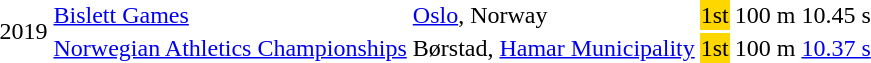<table>
<tr>
<td rowspan=2>2019</td>
<td><a href='#'>Bislett Games</a></td>
<td><a href='#'>Oslo</a>, Norway</td>
<td bgcolor="gold">1st</td>
<td>100 m</td>
<td>10.45 s</td>
</tr>
<tr>
<td><a href='#'>Norwegian Athletics Championships</a></td>
<td>Børstad, <a href='#'>Hamar Municipality</a></td>
<td bgcolor="gold">1st</td>
<td>100 m</td>
<td><a href='#'>10.37 s</a></td>
</tr>
</table>
